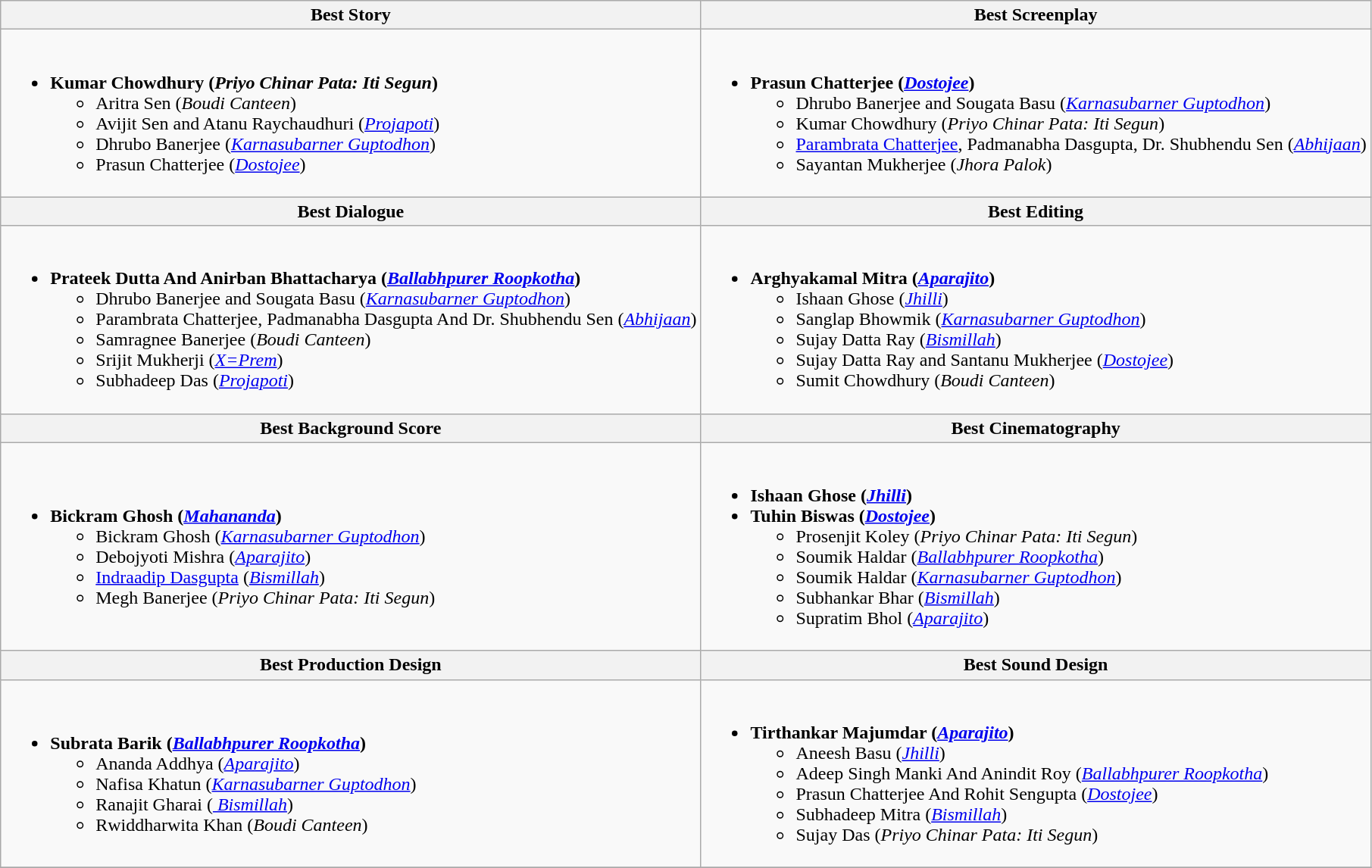<table class="wikitable">
<tr>
<th>Best Story</th>
<th>Best Screenplay</th>
</tr>
<tr>
<td><br><ul><li><strong>Kumar Chowdhury (<em>Priyo Chinar Pata: Iti Segun</em>)</strong><ul><li>Aritra Sen (<em>Boudi Canteen</em>)</li><li>Avijit Sen and Atanu Raychaudhuri (<em><a href='#'>Projapoti</a></em>)</li><li>Dhrubo Banerjee (<em><a href='#'>Karnasubarner Guptodhon</a></em>)</li><li>Prasun Chatterjee (<em><a href='#'>Dostojee</a></em>)</li></ul></li></ul></td>
<td><br><ul><li><strong>Prasun Chatterjee (<em><a href='#'>Dostojee</a></em>)</strong><ul><li>Dhrubo Banerjee and Sougata Basu (<em><a href='#'>Karnasubarner Guptodhon</a></em>)</li><li>Kumar Chowdhury (<em>Priyo Chinar Pata: Iti Segun</em>)</li><li><a href='#'>Parambrata Chatterjee</a>, Padmanabha Dasgupta, Dr. Shubhendu Sen (<em><a href='#'>Abhijaan</a></em>)</li><li>Sayantan Mukherjee (<em>Jhora Palok</em>)</li></ul></li></ul></td>
</tr>
<tr>
<th>Best Dialogue</th>
<th>Best Editing</th>
</tr>
<tr>
<td><br><ul><li><strong>Prateek Dutta And Anirban Bhattacharya (<em><a href='#'>Ballabhpurer Roopkotha</a></em>)</strong><ul><li>Dhrubo Banerjee and Sougata Basu (<em><a href='#'>Karnasubarner Guptodhon</a></em>)</li><li>Parambrata Chatterjee, Padmanabha Dasgupta And Dr. Shubhendu Sen (<em><a href='#'>Abhijaan</a></em>)</li><li>Samragnee Banerjee (<em>Boudi Canteen</em>)</li><li>Srijit Mukherji (<em><a href='#'>X=Prem</a></em>)</li><li>Subhadeep Das (<em><a href='#'>Projapoti</a></em>)</li></ul></li></ul></td>
<td><br><ul><li><strong>Arghyakamal Mitra (<em><a href='#'>Aparajito</a></em>)</strong><ul><li>Ishaan Ghose (<em><a href='#'>Jhilli</a></em>)</li><li>Sanglap Bhowmik (<em><a href='#'>Karnasubarner Guptodhon</a></em>)</li><li>Sujay Datta Ray (<em><a href='#'>Bismillah</a></em>)</li><li>Sujay Datta Ray and Santanu Mukherjee (<em><a href='#'>Dostojee</a></em>)</li><li>Sumit Chowdhury (<em>Boudi Canteen</em>)</li></ul></li></ul></td>
</tr>
<tr>
<th>Best Background Score</th>
<th>Best Cinematography</th>
</tr>
<tr>
<td><br><ul><li><strong>Bickram Ghosh (<em><a href='#'>Mahananda</a></em>)</strong><ul><li>Bickram Ghosh (<em><a href='#'>Karnasubarner Guptodhon</a></em>)</li><li>Debojyoti Mishra (<em><a href='#'>Aparajito</a></em>)</li><li><a href='#'>Indraadip Dasgupta</a> (<em><a href='#'>Bismillah</a></em>)</li><li>Megh Banerjee (<em>Priyo Chinar Pata: Iti Segun</em>)</li></ul></li></ul></td>
<td><br><ul><li><strong>Ishaan Ghose (<em><a href='#'>Jhilli</a></em>)</strong></li><li><strong>Tuhin Biswas (<em><a href='#'>Dostojee</a></em>)</strong><ul><li>Prosenjit Koley (<em>Priyo Chinar Pata: Iti Segun</em>)</li><li>Soumik Haldar (<em><a href='#'>Ballabhpurer Roopkotha</a></em>)</li><li>Soumik Haldar (<em><a href='#'>Karnasubarner Guptodhon</a></em>)</li><li>Subhankar Bhar (<em><a href='#'>Bismillah</a></em>)</li><li>Supratim Bhol (<em><a href='#'>Aparajito</a></em>)</li></ul></li></ul></td>
</tr>
<tr>
<th>Best Production Design</th>
<th>Best Sound Design</th>
</tr>
<tr>
<td><br><ul><li><strong>Subrata Barik (<em><a href='#'>Ballabhpurer Roopkotha</a></em>)</strong><ul><li>Ananda Addhya (<em><a href='#'>Aparajito</a></em>)</li><li>Nafisa Khatun (<em><a href='#'>Karnasubarner Guptodhon</a></em>)</li><li>Ranajit Gharai (<em><a href='#'> Bismillah</a></em>)</li><li>Rwiddharwita Khan (<em>Boudi Canteen</em>)</li></ul></li></ul></td>
<td><br><ul><li><strong>Tirthankar Majumdar (<em><a href='#'>Aparajito</a></em>)</strong><ul><li>Aneesh Basu (<em><a href='#'>Jhilli</a></em>)</li><li>Adeep Singh Manki And Anindit Roy (<em><a href='#'>Ballabhpurer Roopkotha</a></em>)</li><li>Prasun Chatterjee And Rohit Sengupta (<em><a href='#'>Dostojee</a></em>)</li><li>Subhadeep Mitra (<em><a href='#'>Bismillah</a></em>)</li><li>Sujay Das (<em>Priyo Chinar Pata: Iti Segun</em>)</li></ul></li></ul></td>
</tr>
<tr>
</tr>
</table>
